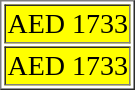<table border="1">
<tr ---- size="40">
<td style="background:yellow; font-size: 14pt; color: black">AED 1733</td>
</tr>
<tr>
<td style="background:yellow; font-size: 14pt; color: black">AED 1733</td>
</tr>
</table>
